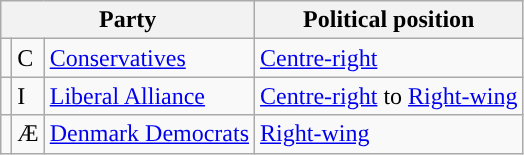<table class="wikitable">
<tr>
<th colspan="3">Party</th>
<th>Political position</th>
</tr>
<tr>
<td></td>
<td>C</td>
<td><a href='#'>Conservatives</a></td>
<td><a href='#'>Centre-right</a></td>
</tr>
<tr>
<td></td>
<td>I</td>
<td><a href='#'>Liberal Alliance</a></td>
<td><a href='#'>Centre-right</a> to <a href='#'>Right-wing</a></td>
</tr>
<tr>
<td></td>
<td>Æ</td>
<td><a href='#'>Denmark Democrats</a></td>
<td><a href='#'>Right-wing</a></td>
</tr>
</table>
